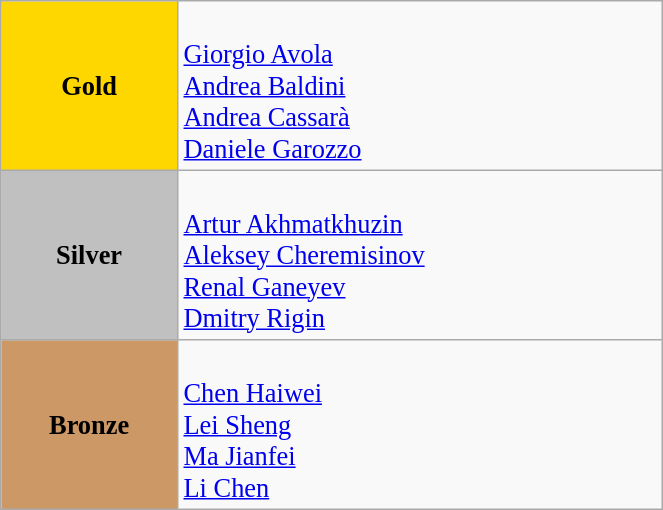<table class="wikitable" style="text-align:center; font-size:110%;" width="35%">
<tr>
<td bgcolor="gold"><strong>Gold</strong></td>
<td align=left><br><a href='#'>Giorgio Avola</a><br><a href='#'>Andrea Baldini</a><br><a href='#'>Andrea Cassarà</a><br><a href='#'>Daniele Garozzo</a></td>
</tr>
<tr>
<td bgcolor="silver"><strong>Silver</strong></td>
<td align=left><br><a href='#'>Artur Akhmatkhuzin</a><br><a href='#'>Aleksey Cheremisinov</a><br><a href='#'>Renal Ganeyev</a><br><a href='#'>Dmitry Rigin</a></td>
</tr>
<tr>
<td bgcolor="#cc9966"><strong>Bronze</strong></td>
<td align=left><br><a href='#'>Chen Haiwei</a><br><a href='#'>Lei Sheng</a><br><a href='#'>Ma Jianfei</a><br><a href='#'>Li Chen</a></td>
</tr>
</table>
